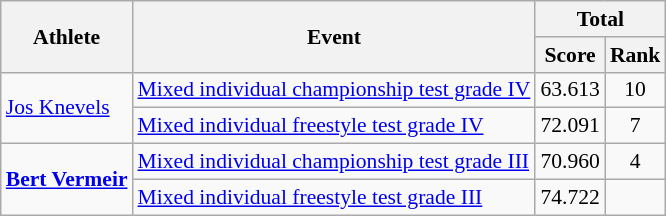<table class=wikitable style="font-size:90%">
<tr>
<th rowspan="2">Athlete</th>
<th rowspan="2">Event</th>
<th colspan="2">Total</th>
</tr>
<tr>
<th>Score</th>
<th>Rank</th>
</tr>
<tr>
<td rowspan="2"><a href='#'>Jos Knevels</a></td>
<td><a href='#'>Mixed individual championship test grade IV</a></td>
<td align="center">63.613</td>
<td align="center">10</td>
</tr>
<tr>
<td><a href='#'>Mixed individual freestyle test grade IV</a></td>
<td align="center">72.091</td>
<td align="center">7</td>
</tr>
<tr>
<td rowspan="2"><strong><a href='#'>Bert Vermeir</a></strong></td>
<td><a href='#'>Mixed individual championship test grade III</a></td>
<td align="center">70.960</td>
<td align="center">4</td>
</tr>
<tr>
<td><a href='#'>Mixed individual freestyle test grade III</a></td>
<td align="center">74.722</td>
<td align="center"></td>
</tr>
</table>
